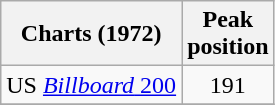<table class="wikitable sortable">
<tr>
<th scope="col">Charts (1972)</th>
<th scope="col">Peak<br>position</th>
</tr>
<tr>
<td>US <a href='#'><em>Billboard</em> 200</a></td>
<td style="text-align:center;">191</td>
</tr>
<tr>
</tr>
</table>
